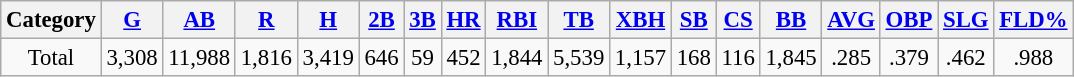<table class="wikitable"  style="font-size: 95%; text-align:center;">
<tr>
<th>Category</th>
<th><a href='#'>G</a></th>
<th><a href='#'>AB</a></th>
<th><a href='#'>R</a></th>
<th><a href='#'>H</a></th>
<th><a href='#'>2B</a></th>
<th><a href='#'>3B</a></th>
<th><a href='#'>HR</a></th>
<th><a href='#'>RBI</a></th>
<th><a href='#'>TB</a></th>
<th><a href='#'>XBH</a></th>
<th><a href='#'>SB</a></th>
<th><a href='#'>CS</a></th>
<th><a href='#'>BB</a></th>
<th><a href='#'>AVG</a></th>
<th><a href='#'>OBP</a></th>
<th><a href='#'>SLG</a></th>
<th><a href='#'>FLD%</a></th>
</tr>
<tr>
<td>Total</td>
<td>3,308</td>
<td>11,988</td>
<td>1,816</td>
<td>3,419</td>
<td>646</td>
<td>59</td>
<td>452</td>
<td>1,844</td>
<td>5,539</td>
<td>1,157</td>
<td>168</td>
<td>116</td>
<td>1,845</td>
<td>.285</td>
<td>.379</td>
<td>.462</td>
<td>.988</td>
</tr>
</table>
